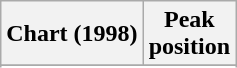<table class="wikitable sortable">
<tr>
<th>Chart (1998)</th>
<th>Peak<br>position</th>
</tr>
<tr>
</tr>
<tr>
</tr>
<tr>
</tr>
</table>
